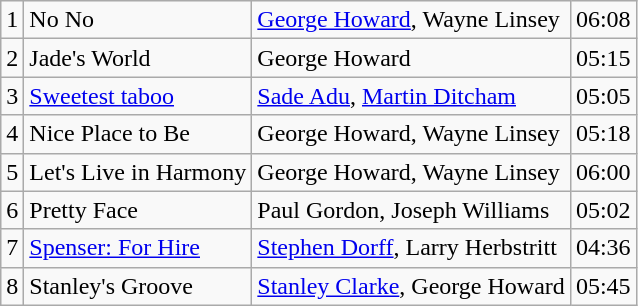<table class="wikitable">
<tr>
<td>1</td>
<td>No No</td>
<td><a href='#'>George Howard</a>, Wayne Linsey</td>
<td>06:08</td>
</tr>
<tr>
<td>2</td>
<td>Jade's World</td>
<td>George Howard</td>
<td>05:15</td>
</tr>
<tr>
<td>3</td>
<td><a href='#'>Sweetest taboo</a></td>
<td><a href='#'>Sade Adu</a>, <a href='#'>Martin Ditcham</a></td>
<td>05:05</td>
</tr>
<tr>
<td>4</td>
<td>Nice Place to Be</td>
<td>George Howard, Wayne Linsey</td>
<td>05:18</td>
</tr>
<tr>
<td>5</td>
<td>Let's Live in Harmony</td>
<td>George Howard, Wayne Linsey</td>
<td>06:00</td>
</tr>
<tr>
<td>6</td>
<td>Pretty Face</td>
<td>Paul Gordon, Joseph Williams</td>
<td>05:02</td>
</tr>
<tr>
<td>7</td>
<td><a href='#'>Spenser: For Hire</a></td>
<td><a href='#'>Stephen Dorff</a>, Larry Herbstritt</td>
<td>04:36</td>
</tr>
<tr>
<td>8</td>
<td>Stanley's Groove</td>
<td><a href='#'>Stanley Clarke</a>, George Howard</td>
<td>05:45</td>
</tr>
</table>
